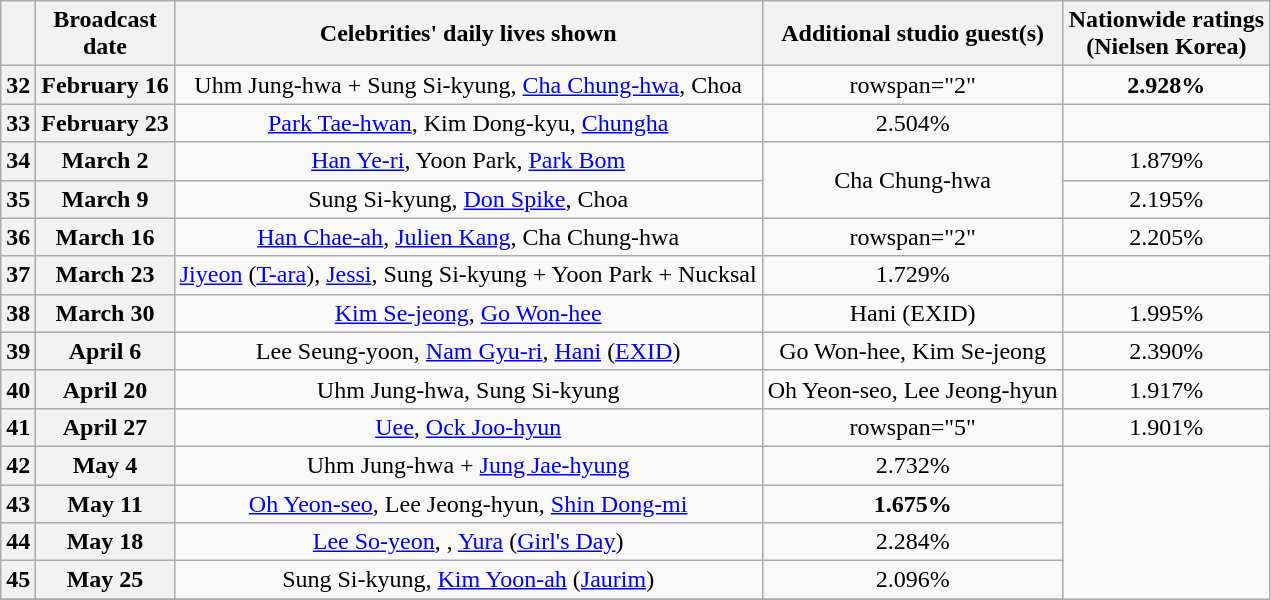<table Class ="wikitable" style="text-align:center">
<tr>
<th></th>
<th>Broadcast<br>date</th>
<th>Celebrities' daily lives shown</th>
<th>Additional studio guest(s)</th>
<th>Nationwide ratings<br>(Nielsen Korea)</th>
</tr>
<tr>
<th>32</th>
<th>February 16</th>
<td>Uhm Jung-hwa + Sung Si-kyung, <a href='#'>Cha Chung-hwa</a>, Choa</td>
<td>rowspan="2" </td>
<td><span><strong>2.928%</strong></span></td>
</tr>
<tr>
<th>33</th>
<th>February 23</th>
<td><a href='#'>Park Tae-hwan</a>, Kim Dong-kyu, <a href='#'>Chungha</a></td>
<td>2.504%</td>
</tr>
<tr>
<th>34</th>
<th>March 2</th>
<td><a href='#'>Han Ye-ri</a>, Yoon Park, <a href='#'>Park Bom</a></td>
<td rowspan="2">Cha Chung-hwa</td>
<td>1.879%</td>
</tr>
<tr>
<th>35</th>
<th>March 9</th>
<td>Sung Si-kyung, <a href='#'>Don Spike</a>, Choa</td>
<td>2.195%</td>
</tr>
<tr>
<th>36</th>
<th>March 16</th>
<td><a href='#'>Han Chae-ah</a>, <a href='#'>Julien Kang</a>, Cha Chung-hwa</td>
<td>rowspan="2" </td>
<td>2.205%</td>
</tr>
<tr>
<th>37</th>
<th>March 23</th>
<td><a href='#'>Jiyeon</a> (<a href='#'>T-ara</a>), <a href='#'>Jessi</a>, Sung Si-kyung + Yoon Park + Nucksal</td>
<td>1.729%</td>
</tr>
<tr>
<th>38</th>
<th>March 30</th>
<td><a href='#'>Kim Se-jeong</a>, <a href='#'>Go Won-hee</a></td>
<td>Hani (EXID)</td>
<td>1.995%</td>
</tr>
<tr>
<th>39</th>
<th>April 6</th>
<td>Lee Seung-yoon, <a href='#'>Nam Gyu-ri</a>, <a href='#'>Hani</a> (<a href='#'>EXID</a>)</td>
<td>Go Won-hee, Kim Se-jeong</td>
<td>2.390%</td>
</tr>
<tr>
<th>40</th>
<th>April 20</th>
<td>Uhm Jung-hwa, Sung Si-kyung</td>
<td>Oh Yeon-seo, Lee Jeong-hyun</td>
<td>1.917%</td>
</tr>
<tr>
<th>41</th>
<th>April 27</th>
<td><a href='#'>Uee</a>, <a href='#'>Ock Joo-hyun</a></td>
<td>rowspan="5" </td>
<td>1.901%</td>
</tr>
<tr>
<th>42</th>
<th>May 4</th>
<td>Uhm Jung-hwa + <a href='#'>Jung Jae-hyung</a></td>
<td>2.732%</td>
</tr>
<tr>
<th>43</th>
<th>May 11</th>
<td><a href='#'>Oh Yeon-seo</a>, Lee Jeong-hyun, <a href='#'>Shin Dong-mi</a></td>
<td><span><strong>1.675%</strong></span></td>
</tr>
<tr>
<th>44</th>
<th>May 18</th>
<td><a href='#'>Lee So-yeon</a>, , <a href='#'>Yura</a> (<a href='#'>Girl's Day</a>)</td>
<td>2.284%</td>
</tr>
<tr>
<th>45</th>
<th>May 25</th>
<td>Sung Si-kyung, <a href='#'>Kim Yoon-ah</a> (<a href='#'>Jaurim</a>)</td>
<td>2.096%</td>
</tr>
<tr>
</tr>
</table>
